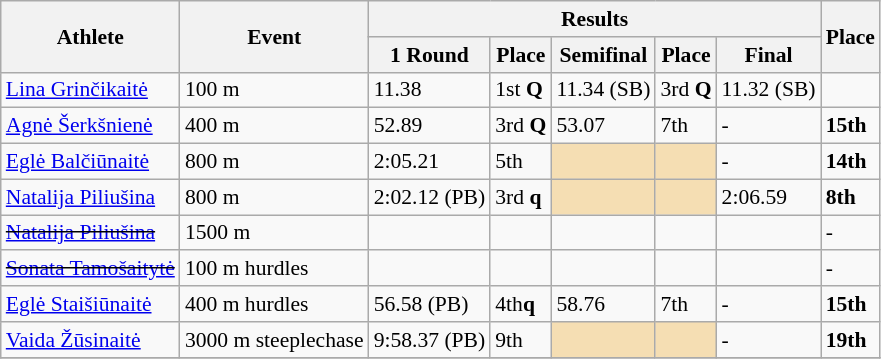<table class=wikitable style="font-size:90%">
<tr>
<th rowspan=2>Athlete</th>
<th rowspan=2>Event</th>
<th colspan=5>Results</th>
<th rowspan=2>Place</th>
</tr>
<tr>
<th>1 Round</th>
<th>Place</th>
<th>Semifinal</th>
<th>Place</th>
<th>Final</th>
</tr>
<tr>
<td><a href='#'>Lina Grinčikaitė</a></td>
<td>100 m</td>
<td>11.38</td>
<td>1st <strong>Q</strong></td>
<td>11.34 (SB)</td>
<td>3rd <strong>Q</strong></td>
<td>11.32 (SB)</td>
<td></td>
</tr>
<tr>
<td><a href='#'>Agnė Šerkšnienė</a></td>
<td>400 m</td>
<td>52.89</td>
<td>3rd <strong>Q</strong></td>
<td>53.07</td>
<td>7th</td>
<td>-</td>
<td><strong>15th</strong></td>
</tr>
<tr>
<td><a href='#'>Eglė Balčiūnaitė</a></td>
<td>800 m</td>
<td>2:05.21</td>
<td>5th</td>
<td bgcolor="wheat"></td>
<td bgcolor="wheat"></td>
<td>-</td>
<td><strong>14th</strong></td>
</tr>
<tr>
<td><a href='#'>Natalija Piliušina</a></td>
<td>800 m</td>
<td>2:02.12 (PB)</td>
<td>3rd <strong>q</strong></td>
<td bgcolor="wheat"></td>
<td bgcolor="wheat"></td>
<td>2:06.59</td>
<td><strong>8th</strong></td>
</tr>
<tr>
<td><s><a href='#'>Natalija Piliušina</a></s></td>
<td>1500 m</td>
<td></td>
<td></td>
<td></td>
<td></td>
<td></td>
<td>-</td>
</tr>
<tr>
<td><s><a href='#'>Sonata Tamošaitytė</a></s></td>
<td>100 m hurdles</td>
<td></td>
<td></td>
<td></td>
<td></td>
<td></td>
<td>-</td>
</tr>
<tr>
<td><a href='#'>Eglė Staišiūnaitė</a></td>
<td>400 m hurdles</td>
<td>56.58 (PB)</td>
<td>4th<strong>q</strong></td>
<td>58.76</td>
<td>7th</td>
<td>-</td>
<td><strong>15th</strong></td>
</tr>
<tr>
<td><a href='#'>Vaida Žūsinaitė</a></td>
<td>3000 m steeplechase</td>
<td>9:58.37 (PB)</td>
<td>9th</td>
<td bgcolor="wheat"></td>
<td bgcolor="wheat"></td>
<td>-</td>
<td><strong>19th</strong></td>
</tr>
<tr>
</tr>
</table>
